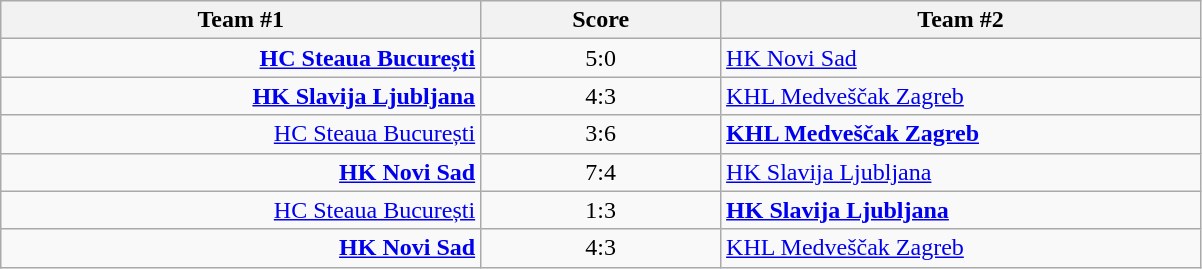<table class="wikitable" style="text-align: center;">
<tr>
<th width=22%>Team #1</th>
<th width=11%>Score</th>
<th width=22%>Team #2</th>
</tr>
<tr>
<td style="text-align: right;"><strong><a href='#'>HC Steaua București</a></strong> </td>
<td>5:0</td>
<td style="text-align: left;"> <a href='#'>HK Novi Sad</a></td>
</tr>
<tr>
<td style="text-align: right;"><strong><a href='#'>HK Slavija Ljubljana</a></strong> </td>
<td>4:3</td>
<td style="text-align: left;"> <a href='#'>KHL Medveščak Zagreb</a></td>
</tr>
<tr>
<td style="text-align: right;"><a href='#'>HC Steaua București</a> </td>
<td>3:6</td>
<td style="text-align: left;"> <strong><a href='#'>KHL Medveščak Zagreb</a></strong></td>
</tr>
<tr>
<td style="text-align: right;"><strong><a href='#'>HK Novi Sad</a></strong> </td>
<td>7:4</td>
<td style="text-align: left;"> <a href='#'>HK Slavija Ljubljana</a></td>
</tr>
<tr>
<td style="text-align: right;"><a href='#'>HC Steaua București</a> </td>
<td>1:3</td>
<td style="text-align: left;"> <strong><a href='#'>HK Slavija Ljubljana</a></strong></td>
</tr>
<tr>
<td style="text-align: right;"><strong><a href='#'>HK Novi Sad</a></strong> </td>
<td>4:3</td>
<td style="text-align: left;"> <a href='#'>KHL Medveščak Zagreb</a></td>
</tr>
</table>
